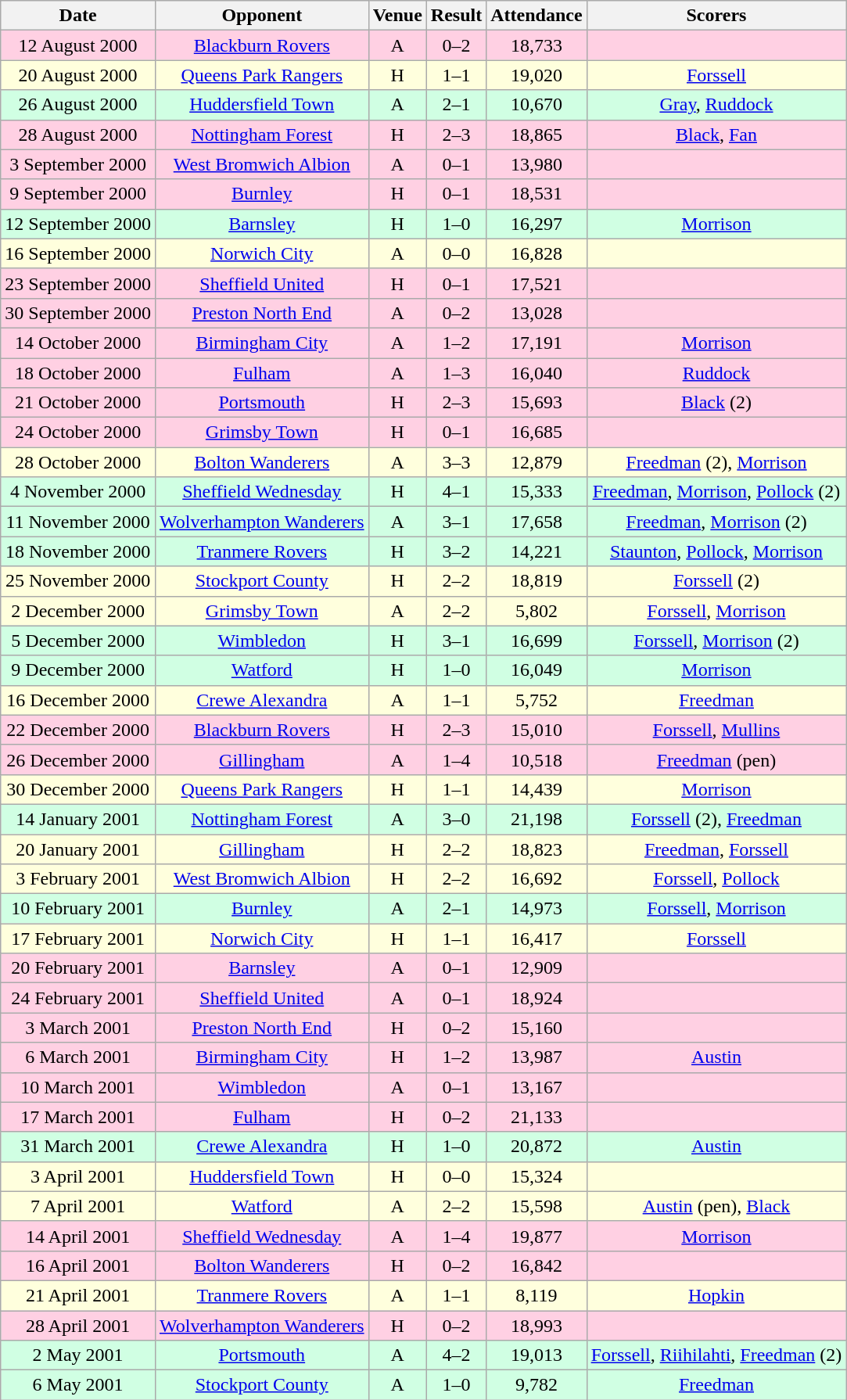<table class="wikitable sortable" style="text-align:center">
<tr>
<th>Date</th>
<th>Opponent</th>
<th>Venue</th>
<th>Result</th>
<th>Attendance</th>
<th>Scorers</th>
</tr>
<tr style="background-color: #ffd0e3;">
<td>12 August 2000</td>
<td><a href='#'>Blackburn Rovers</a></td>
<td>A</td>
<td>0–2</td>
<td>18,733</td>
<td></td>
</tr>
<tr style="background-color: #ffffdd;">
<td>20 August 2000</td>
<td><a href='#'>Queens Park Rangers</a></td>
<td>H</td>
<td>1–1</td>
<td>19,020</td>
<td><a href='#'>Forssell</a></td>
</tr>
<tr style="background-color: #d0ffe3;">
<td>26 August 2000</td>
<td><a href='#'>Huddersfield Town</a></td>
<td>A</td>
<td>2–1</td>
<td>10,670</td>
<td><a href='#'>Gray</a>, <a href='#'>Ruddock</a></td>
</tr>
<tr style="background-color: #ffd0e3;">
<td>28 August 2000</td>
<td><a href='#'>Nottingham Forest</a></td>
<td>H</td>
<td>2–3</td>
<td>18,865</td>
<td><a href='#'>Black</a>, <a href='#'>Fan</a></td>
</tr>
<tr style="background-color: #ffd0e3;">
<td>3 September 2000</td>
<td><a href='#'>West Bromwich Albion</a></td>
<td>A</td>
<td>0–1</td>
<td>13,980</td>
<td></td>
</tr>
<tr style="background-color: #ffd0e3;">
<td>9 September 2000</td>
<td><a href='#'>Burnley</a></td>
<td>H</td>
<td>0–1</td>
<td>18,531</td>
<td></td>
</tr>
<tr style="background-color: #d0ffe3;">
<td>12 September 2000</td>
<td><a href='#'>Barnsley</a></td>
<td>H</td>
<td>1–0</td>
<td>16,297</td>
<td><a href='#'>Morrison</a></td>
</tr>
<tr style="background-color: #ffffdd;">
<td>16 September 2000</td>
<td><a href='#'>Norwich City</a></td>
<td>A</td>
<td>0–0</td>
<td>16,828</td>
<td></td>
</tr>
<tr style="background-color: #ffd0e3;">
<td>23 September 2000</td>
<td><a href='#'>Sheffield United</a></td>
<td>H</td>
<td>0–1</td>
<td>17,521</td>
<td></td>
</tr>
<tr style="background-color: #ffd0e3;">
<td>30 September 2000</td>
<td><a href='#'>Preston North End</a></td>
<td>A</td>
<td>0–2</td>
<td>13,028</td>
<td></td>
</tr>
<tr style="background-color: #ffd0e3;">
<td>14 October 2000</td>
<td><a href='#'>Birmingham City</a></td>
<td>A</td>
<td>1–2</td>
<td>17,191</td>
<td><a href='#'>Morrison</a></td>
</tr>
<tr style="background-color: #ffd0e3;">
<td>18 October 2000</td>
<td><a href='#'>Fulham</a></td>
<td>A</td>
<td>1–3</td>
<td>16,040</td>
<td><a href='#'>Ruddock</a></td>
</tr>
<tr style="background-color: #ffd0e3;">
<td>21 October 2000</td>
<td><a href='#'>Portsmouth</a></td>
<td>H</td>
<td>2–3</td>
<td>15,693</td>
<td><a href='#'>Black</a> (2)</td>
</tr>
<tr style="background-color: #ffd0e3;">
<td>24 October 2000</td>
<td><a href='#'>Grimsby Town</a></td>
<td>H</td>
<td>0–1</td>
<td>16,685</td>
<td></td>
</tr>
<tr style="background-color: #ffffdd;">
<td>28 October 2000</td>
<td><a href='#'>Bolton Wanderers</a></td>
<td>A</td>
<td>3–3</td>
<td>12,879</td>
<td><a href='#'>Freedman</a> (2), <a href='#'>Morrison</a></td>
</tr>
<tr style="background-color: #d0ffe3;">
<td>4 November 2000</td>
<td><a href='#'>Sheffield Wednesday</a></td>
<td>H</td>
<td>4–1</td>
<td>15,333</td>
<td><a href='#'>Freedman</a>, <a href='#'>Morrison</a>, <a href='#'>Pollock</a> (2)</td>
</tr>
<tr style="background-color: #d0ffe3;">
<td>11 November 2000</td>
<td><a href='#'>Wolverhampton Wanderers</a></td>
<td>A</td>
<td>3–1</td>
<td>17,658</td>
<td><a href='#'>Freedman</a>, <a href='#'>Morrison</a> (2)</td>
</tr>
<tr style="background-color: #d0ffe3;">
<td>18 November 2000</td>
<td><a href='#'>Tranmere Rovers</a></td>
<td>H</td>
<td>3–2</td>
<td>14,221</td>
<td><a href='#'>Staunton</a>, <a href='#'>Pollock</a>, <a href='#'>Morrison</a></td>
</tr>
<tr style="background-color: #ffffdd;">
<td>25 November 2000</td>
<td><a href='#'>Stockport County</a></td>
<td>H</td>
<td>2–2</td>
<td>18,819</td>
<td><a href='#'>Forssell</a> (2)</td>
</tr>
<tr style="background-color: #ffffdd;">
<td>2 December 2000</td>
<td><a href='#'>Grimsby Town</a></td>
<td>A</td>
<td>2–2</td>
<td>5,802</td>
<td><a href='#'>Forssell</a>, <a href='#'>Morrison</a></td>
</tr>
<tr style="background-color: #d0ffe3;">
<td>5 December 2000</td>
<td><a href='#'>Wimbledon</a></td>
<td>H</td>
<td>3–1</td>
<td>16,699</td>
<td><a href='#'>Forssell</a>, <a href='#'>Morrison</a> (2)</td>
</tr>
<tr style="background-color: #d0ffe3;">
<td>9 December 2000</td>
<td><a href='#'>Watford</a></td>
<td>H</td>
<td>1–0</td>
<td>16,049</td>
<td><a href='#'>Morrison</a></td>
</tr>
<tr style="background-color: #ffffdd;">
<td>16 December 2000</td>
<td><a href='#'>Crewe Alexandra</a></td>
<td>A</td>
<td>1–1</td>
<td>5,752</td>
<td><a href='#'>Freedman</a></td>
</tr>
<tr style="background-color: #ffd0e3;">
<td>22 December 2000</td>
<td><a href='#'>Blackburn Rovers</a></td>
<td>H</td>
<td>2–3</td>
<td>15,010</td>
<td><a href='#'>Forssell</a>, <a href='#'>Mullins</a></td>
</tr>
<tr style="background-color: #ffd0e3;">
<td>26 December 2000</td>
<td><a href='#'>Gillingham</a></td>
<td>A</td>
<td>1–4</td>
<td>10,518</td>
<td><a href='#'>Freedman</a> (pen)</td>
</tr>
<tr style="background-color: #ffffdd;">
<td>30 December 2000</td>
<td><a href='#'>Queens Park Rangers</a></td>
<td>H</td>
<td>1–1</td>
<td>14,439</td>
<td><a href='#'>Morrison</a></td>
</tr>
<tr style="background-color: #d0ffe3;">
<td>14 January 2001</td>
<td><a href='#'>Nottingham Forest</a></td>
<td>A</td>
<td>3–0</td>
<td>21,198</td>
<td><a href='#'>Forssell</a> (2), <a href='#'>Freedman</a></td>
</tr>
<tr style="background-color: #ffffdd;">
<td>20 January 2001</td>
<td><a href='#'>Gillingham</a></td>
<td>H</td>
<td>2–2</td>
<td>18,823</td>
<td><a href='#'>Freedman</a>, <a href='#'>Forssell</a></td>
</tr>
<tr style="background-color: #ffffdd;">
<td>3 February 2001</td>
<td><a href='#'>West Bromwich Albion</a></td>
<td>H</td>
<td>2–2</td>
<td>16,692</td>
<td><a href='#'>Forssell</a>, <a href='#'>Pollock</a></td>
</tr>
<tr style="background-color: #d0ffe3;">
<td>10 February 2001</td>
<td><a href='#'>Burnley</a></td>
<td>A</td>
<td>2–1</td>
<td>14,973</td>
<td><a href='#'>Forssell</a>, <a href='#'>Morrison</a></td>
</tr>
<tr style="background-color: #ffffdd;">
<td>17 February 2001</td>
<td><a href='#'>Norwich City</a></td>
<td>H</td>
<td>1–1</td>
<td>16,417</td>
<td><a href='#'>Forssell</a></td>
</tr>
<tr style="background-color: #ffd0e3;">
<td>20 February 2001</td>
<td><a href='#'>Barnsley</a></td>
<td>A</td>
<td>0–1</td>
<td>12,909</td>
<td></td>
</tr>
<tr style="background-color: #ffd0e3;">
<td>24 February 2001</td>
<td><a href='#'>Sheffield United</a></td>
<td>A</td>
<td>0–1</td>
<td>18,924</td>
<td></td>
</tr>
<tr style="background-color: #ffd0e3;">
<td>3 March 2001</td>
<td><a href='#'>Preston North End</a></td>
<td>H</td>
<td>0–2</td>
<td>15,160</td>
<td></td>
</tr>
<tr style="background-color: #ffd0e3;">
<td>6 March 2001</td>
<td><a href='#'>Birmingham City</a></td>
<td>H</td>
<td>1–2</td>
<td>13,987</td>
<td><a href='#'>Austin</a></td>
</tr>
<tr style="background-color: #ffd0e3;">
<td>10 March 2001</td>
<td><a href='#'>Wimbledon</a></td>
<td>A</td>
<td>0–1</td>
<td>13,167</td>
<td></td>
</tr>
<tr style="background-color: #ffd0e3;">
<td>17 March 2001</td>
<td><a href='#'>Fulham</a></td>
<td>H</td>
<td>0–2</td>
<td>21,133</td>
<td></td>
</tr>
<tr style="background-color: #d0ffe3;">
<td>31 March 2001</td>
<td><a href='#'>Crewe Alexandra</a></td>
<td>H</td>
<td>1–0</td>
<td>20,872</td>
<td><a href='#'>Austin</a></td>
</tr>
<tr style="background-color: #ffffdd;">
<td>3 April 2001</td>
<td><a href='#'>Huddersfield Town</a></td>
<td>H</td>
<td>0–0</td>
<td>15,324</td>
<td></td>
</tr>
<tr style="background-color: #ffffdd;">
<td>7 April 2001</td>
<td><a href='#'>Watford</a></td>
<td>A</td>
<td>2–2</td>
<td>15,598</td>
<td><a href='#'>Austin</a> (pen), <a href='#'>Black</a></td>
</tr>
<tr style="background-color: #ffd0e3;">
<td>14 April 2001</td>
<td><a href='#'>Sheffield Wednesday</a></td>
<td>A</td>
<td>1–4</td>
<td>19,877</td>
<td><a href='#'>Morrison</a></td>
</tr>
<tr style="background-color: #ffd0e3;">
<td>16 April 2001</td>
<td><a href='#'>Bolton Wanderers</a></td>
<td>H</td>
<td>0–2</td>
<td>16,842</td>
<td></td>
</tr>
<tr style="background-color: #ffffdd;">
<td>21 April 2001</td>
<td><a href='#'>Tranmere Rovers</a></td>
<td>A</td>
<td>1–1</td>
<td>8,119</td>
<td><a href='#'>Hopkin</a></td>
</tr>
<tr style="background-color: #ffd0e3;">
<td>28 April 2001</td>
<td><a href='#'>Wolverhampton Wanderers</a></td>
<td>H</td>
<td>0–2</td>
<td>18,993</td>
<td></td>
</tr>
<tr style="background-color: #d0ffe3;">
<td>2 May 2001</td>
<td><a href='#'>Portsmouth</a></td>
<td>A</td>
<td>4–2</td>
<td>19,013</td>
<td><a href='#'>Forssell</a>, <a href='#'>Riihilahti</a>, <a href='#'>Freedman</a> (2)</td>
</tr>
<tr style="background-color: #d0ffe3;">
<td>6 May 2001</td>
<td><a href='#'>Stockport County</a></td>
<td>A</td>
<td>1–0</td>
<td>9,782</td>
<td><a href='#'>Freedman</a></td>
</tr>
</table>
